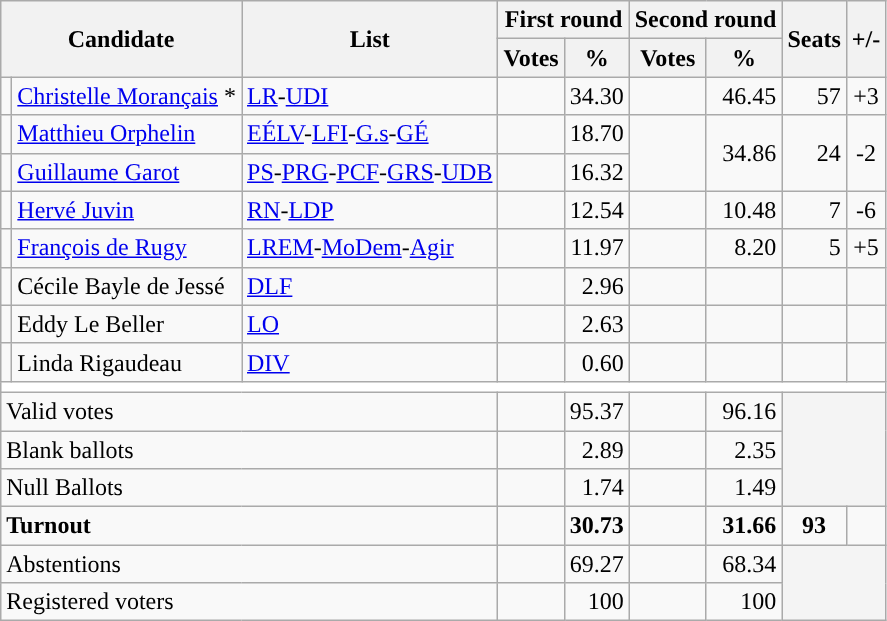<table class="wikitable centre" style="text-align:right;">
<tr>
<th rowspan=2 colspan=2 scope=col>Candidate</th>
<th rowspan=2 scope=col>List</th>
<th colspan=2 scope=col>First round</th>
<th colspan=2 scope=col>Second round</th>
<th rowspan=2 scope=col>Seats</th>
<th rowspan=2 scope=col>+/-</th>
</tr>
<tr>
<th scope=col>Votes</th>
<th scope=col>%</th>
<th scope=col>Votes</th>
<th scope=col>%</th>
</tr>
<tr>
<td style="color:inherit;background:"></td>
<td align="left"><a href='#'>Christelle Morançais</a> *</td>
<td align="left"><a href='#'>LR</a>-<a href='#'>UDI</a></td>
<td></td>
<td>34.30</td>
<td></td>
<td>46.45</td>
<td>57</td>
<td align="center">+3</td>
</tr>
<tr>
<td style="color:inherit;background:"></td>
<td align="left"><a href='#'>Matthieu Orphelin</a></td>
<td align="left"><a href='#'>EÉLV</a>-<a href='#'>LFI</a>-<a href='#'>G.s</a>-<a href='#'>GÉ</a></td>
<td></td>
<td>18.70</td>
<td rowspan="2"></td>
<td rowspan="2">34.86</td>
<td rowspan="2">24</td>
<td rowspan="2" align="center">-2</td>
</tr>
<tr>
<td style="color:inherit;background:"></td>
<td align="left"><a href='#'>Guillaume Garot</a></td>
<td align="left"><a href='#'>PS</a>-<a href='#'>PRG</a>-<a href='#'>PCF</a>-<a href='#'>GRS</a>-<a href='#'>UDB</a></td>
<td></td>
<td>16.32</td>
</tr>
<tr>
<td style="color:inherit;background:"></td>
<td align="left"><a href='#'>Hervé Juvin</a></td>
<td align="left"><a href='#'>RN</a>-<a href='#'>LDP</a></td>
<td></td>
<td>12.54</td>
<td></td>
<td>10.48</td>
<td>7</td>
<td align="center">-6</td>
</tr>
<tr>
<td style="color:inherit;background:"></td>
<td align="left"><a href='#'>François de Rugy</a></td>
<td align="left"><a href='#'>LREM</a>-<a href='#'>MoDem</a>-<a href='#'>Agir</a></td>
<td></td>
<td>11.97</td>
<td></td>
<td>8.20</td>
<td>5</td>
<td align="center">+5</td>
</tr>
<tr>
<td style="color:inherit;background:"></td>
<td align="left">Cécile Bayle de Jessé</td>
<td align="left"><a href='#'>DLF</a></td>
<td></td>
<td>2.96</td>
<td></td>
<td></td>
<td></td>
<td align="center"></td>
</tr>
<tr>
<td style="color:inherit;background:"></td>
<td align="left">Eddy Le Beller</td>
<td align="left"><a href='#'>LO</a></td>
<td></td>
<td>2.63</td>
<td></td>
<td></td>
<td></td>
<td align="center"></td>
</tr>
<tr>
<td style="color:inherit;background:"></td>
<td align="left">Linda Rigaudeau</td>
<td align="left"><a href='#'>DIV</a></td>
<td></td>
<td>0.60</td>
<td></td>
<td></td>
<td></td>
<td align="center"></td>
</tr>
<tr style="background:white;">
<td colspan=9></td>
</tr>
<tr>
<td colspan=3 style="text-align:left;">Valid votes</td>
<td></td>
<td>95.37</td>
<td></td>
<td>96.16</td>
<td colspan="2" rowspan="3" bgcolor=#F4F4F4></td>
</tr>
<tr>
<td colspan=3 style="text-align:left;">Blank ballots</td>
<td></td>
<td>2.89</td>
<td></td>
<td>2.35</td>
</tr>
<tr>
<td colspan=3 style="text-align:left;">Null Ballots</td>
<td></td>
<td>1.74</td>
<td></td>
<td>1.49</td>
</tr>
<tr style="font-weight:bold;">
<td colspan=3 style="text-align:left;">Turnout</td>
<td></td>
<td>30.73</td>
<td></td>
<td>31.66</td>
<td align=center>93</td>
<td align=center></td>
</tr>
<tr>
<td colspan=3 style="text-align:left;">Abstentions</td>
<td></td>
<td>69.27</td>
<td></td>
<td>68.34</td>
<td colspan="2" rowspan="2" bgcolor=#F4F4F4></td>
</tr>
<tr>
<td colspan=3 style="text-align:left;">Registered voters</td>
<td></td>
<td>100</td>
<td></td>
<td>100</td>
</tr>
</table>
